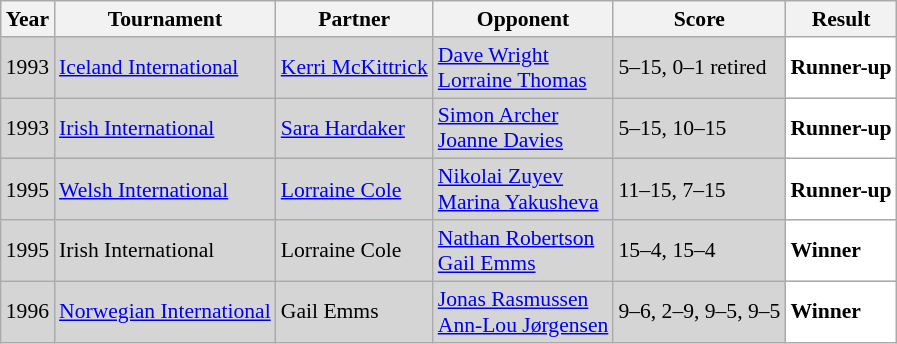<table class="sortable wikitable" style="font-size: 90%;">
<tr>
<th>Year</th>
<th>Tournament</th>
<th>Partner</th>
<th>Opponent</th>
<th>Score</th>
<th>Result</th>
</tr>
<tr style="background:#D5D5D5">
<td align="center">1993</td>
<td align="left"><a href='#'>Iceland International</a></td>
<td align="left"> <a href='#'>Kerri McKittrick</a></td>
<td align="left"> <a href='#'>Dave Wright</a> <br>  <a href='#'>Lorraine Thomas</a></td>
<td align="left">5–15, 0–1 retired</td>
<td style="text-align:left; background:white"> <strong>Runner-up</strong></td>
</tr>
<tr style="background:#D5D5D5">
<td align="center">1993</td>
<td align="left"><a href='#'>Irish International</a></td>
<td align="left"> <a href='#'>Sara Hardaker</a></td>
<td align="left"> <a href='#'>Simon Archer</a> <br>  <a href='#'>Joanne Davies</a></td>
<td align="left">5–15, 10–15</td>
<td style="text-align:left; background:white"> <strong>Runner-up</strong></td>
</tr>
<tr style="background:#D5D5D5">
<td align="center">1995</td>
<td align="left"><a href='#'>Welsh International</a></td>
<td align="left"> <a href='#'>Lorraine Cole</a></td>
<td align="left"> <a href='#'>Nikolai Zuyev</a> <br>  <a href='#'>Marina Yakusheva</a></td>
<td align="left">11–15, 7–15</td>
<td style="text-align:left; background:white"> <strong>Runner-up</strong></td>
</tr>
<tr style="background:#D5D5D5">
<td align="center">1995</td>
<td align="left">Irish International</td>
<td align="left"> Lorraine Cole</td>
<td align="left"> <a href='#'>Nathan Robertson</a> <br>  <a href='#'>Gail Emms</a></td>
<td align="left">15–4, 15–4</td>
<td style="text-align:left; background:white"> <strong>Winner</strong></td>
</tr>
<tr style="background:#D5D5D5">
<td align="center">1996</td>
<td align="left"><a href='#'>Norwegian International</a></td>
<td align="left"> Gail Emms</td>
<td align="left"> <a href='#'>Jonas Rasmussen</a> <br>  <a href='#'>Ann-Lou Jørgensen</a></td>
<td align="left">9–6, 2–9, 9–5, 9–5</td>
<td style="text-align:left; background:white"> <strong>Winner</strong></td>
</tr>
</table>
